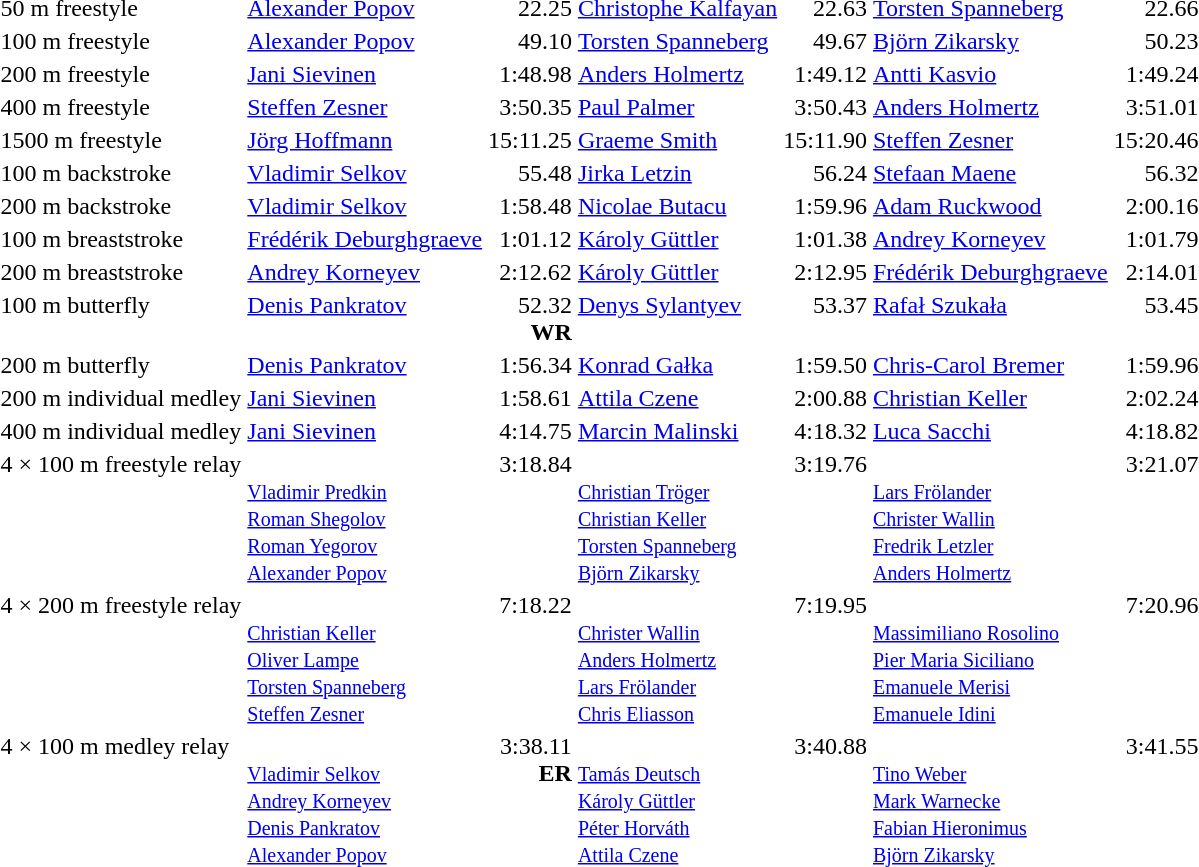<table>
<tr valign=top>
<td>50 m freestyle<br></td>
<td><a href='#'>Alexander Popov</a><br><small></small></td>
<td align="right">22.25</td>
<td><a href='#'>Christophe Kalfayan</a><br><small></small></td>
<td align="right">22.63</td>
<td><a href='#'>Torsten Spanneberg</a><br><small></small></td>
<td align="right">22.66</td>
</tr>
<tr valign=top>
<td>100 m freestyle<br></td>
<td><a href='#'>Alexander Popov</a><br><small></small></td>
<td align="right">49.10</td>
<td><a href='#'>Torsten Spanneberg</a><br><small></small></td>
<td align="right">49.67</td>
<td><a href='#'>Björn Zikarsky</a><br><small></small></td>
<td align="right">50.23</td>
</tr>
<tr valign=top>
<td>200 m freestyle<br></td>
<td><a href='#'>Jani Sievinen</a><br><small></small></td>
<td align="right">1:48.98</td>
<td><a href='#'>Anders Holmertz</a><br><small></small></td>
<td align="right">1:49.12</td>
<td><a href='#'>Antti Kasvio</a><br><small></small></td>
<td align="right">1:49.24</td>
</tr>
<tr valign=top>
<td>400 m freestyle<br></td>
<td><a href='#'>Steffen Zesner</a><br><small></small></td>
<td align="right">3:50.35</td>
<td><a href='#'>Paul Palmer</a><br><small></small></td>
<td align="right">3:50.43</td>
<td><a href='#'>Anders Holmertz</a><br><small></small></td>
<td align="right">3:51.01</td>
</tr>
<tr valign=top>
<td>1500 m freestyle<br></td>
<td><a href='#'>Jörg Hoffmann</a><br><small></small></td>
<td align="right">15:11.25</td>
<td><a href='#'>Graeme Smith</a><br><small></small></td>
<td align="right">15:11.90</td>
<td><a href='#'>Steffen Zesner</a><br><small></small></td>
<td align="right">15:20.46</td>
</tr>
<tr valign=top>
<td>100 m backstroke<br></td>
<td><a href='#'>Vladimir Selkov</a><br><small></small></td>
<td align="right">55.48</td>
<td><a href='#'>Jirka Letzin</a><br><small></small></td>
<td align="right">56.24</td>
<td><a href='#'>Stefaan Maene</a><br><small></small></td>
<td align="right">56.32</td>
</tr>
<tr valign=top>
<td>200 m backstroke<br></td>
<td><a href='#'>Vladimir Selkov</a><br><small></small></td>
<td align="right">1:58.48</td>
<td><a href='#'>Nicolae Butacu</a><br><small></small></td>
<td align="right">1:59.96</td>
<td><a href='#'>Adam Ruckwood</a><br><small></small></td>
<td align="right">2:00.16</td>
</tr>
<tr valign=top>
<td>100 m breaststroke<br></td>
<td><a href='#'>Frédérik Deburghgraeve</a><br><small></small></td>
<td align="right">1:01.12</td>
<td><a href='#'>Károly Güttler</a><br><small></small></td>
<td align="right">1:01.38</td>
<td><a href='#'>Andrey Korneyev</a><br><small></small></td>
<td align="right">1:01.79</td>
</tr>
<tr valign=top>
<td>200 m breaststroke<br></td>
<td><a href='#'>Andrey Korneyev</a><br><small></small></td>
<td align="right">2:12.62</td>
<td><a href='#'>Károly Güttler</a><br><small></small></td>
<td align="right">2:12.95</td>
<td><a href='#'>Frédérik Deburghgraeve</a><br><small></small></td>
<td align="right">2:14.01</td>
</tr>
<tr valign=top>
<td>100 m butterfly<br></td>
<td><a href='#'>Denis Pankratov</a><br><small></small></td>
<td align="right">52.32<br><strong>WR</strong></td>
<td><a href='#'>Denys Sylantyev</a><br><small></small></td>
<td align="right">53.37</td>
<td><a href='#'>Rafał Szukała</a><br><small></small></td>
<td align="right">53.45</td>
</tr>
<tr valign=top>
<td>200 m butterfly<br></td>
<td><a href='#'>Denis Pankratov</a><br><small></small></td>
<td align="right">1:56.34</td>
<td><a href='#'>Konrad Gałka</a><br><small></small></td>
<td align="right">1:59.50</td>
<td><a href='#'>Chris-Carol Bremer</a><br><small></small></td>
<td align="right">1:59.96</td>
</tr>
<tr valign=top>
<td>200 m individual medley<br></td>
<td><a href='#'>Jani Sievinen</a><br><small></small></td>
<td align="right">1:58.61</td>
<td><a href='#'>Attila Czene</a><br><small></small></td>
<td align="right">2:00.88</td>
<td><a href='#'>Christian Keller</a><br><small></small></td>
<td align="right">2:02.24</td>
</tr>
<tr valign=top>
<td>400 m individual medley<br></td>
<td><a href='#'>Jani Sievinen</a><br><small></small></td>
<td align="right">4:14.75</td>
<td><a href='#'>Marcin Malinski</a><br><small></small></td>
<td align="right">4:18.32</td>
<td><a href='#'>Luca Sacchi</a><br><small></small></td>
<td align="right">4:18.82</td>
</tr>
<tr valign=top>
<td>4 × 100 m freestyle relay<br></td>
<td><br><small> <a href='#'>Vladimir Predkin</a><br><a href='#'>Roman Shegolov</a><br><a href='#'>Roman Yegorov</a><br><a href='#'>Alexander Popov</a></small></td>
<td align="right">3:18.84</td>
<td><br><small> <a href='#'>Christian Tröger</a><br><a href='#'>Christian Keller</a><br><a href='#'>Torsten Spanneberg</a><br><a href='#'>Björn Zikarsky</a></small></td>
<td align="right">3:19.76</td>
<td><br><small> <a href='#'>Lars Frölander</a><br><a href='#'>Christer Wallin</a><br><a href='#'>Fredrik Letzler</a><br><a href='#'>Anders Holmertz</a></small></td>
<td align="right">3:21.07</td>
</tr>
<tr valign=top>
<td>4 × 200 m freestyle relay<br></td>
<td><br><small> <a href='#'>Christian Keller</a><br><a href='#'>Oliver Lampe</a><br><a href='#'>Torsten Spanneberg</a><br><a href='#'>Steffen Zesner</a></small></td>
<td align="right">7:18.22</td>
<td><br><small> <a href='#'>Christer Wallin</a><br><a href='#'>Anders Holmertz</a><br><a href='#'>Lars Frölander</a><br><a href='#'>Chris Eliasson</a></small></td>
<td align="right">7:19.95</td>
<td><br><small> <a href='#'>Massimiliano Rosolino</a><br><a href='#'>Pier Maria Siciliano</a><br><a href='#'>Emanuele Merisi</a><br><a href='#'>Emanuele Idini</a></small></td>
<td align="right">7:20.96</td>
</tr>
<tr valign=top>
<td>4 × 100 m medley relay<br></td>
<td><br><small> <a href='#'>Vladimir Selkov</a><br><a href='#'>Andrey Korneyev</a><br><a href='#'>Denis Pankratov</a><br><a href='#'>Alexander Popov</a></small></td>
<td align="right">3:38.11<br><strong>ER</strong></td>
<td><br><small> <a href='#'>Tamás Deutsch</a><br><a href='#'>Károly Güttler</a><br><a href='#'>Péter Horváth</a><br><a href='#'>Attila Czene</a></small></td>
<td align="right">3:40.88</td>
<td><br><small> <a href='#'>Tino Weber</a><br><a href='#'>Mark Warnecke</a><br><a href='#'>Fabian Hieronimus</a><br><a href='#'>Björn Zikarsky</a></small></td>
<td align="right">3:41.55</td>
</tr>
</table>
